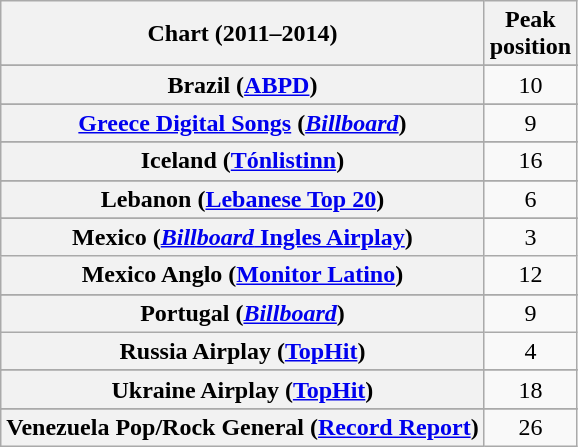<table class="wikitable plainrowheaders sortable" style="text-align:center">
<tr>
<th scope="col">Chart (2011–2014)</th>
<th scope="col">Peak<br>position</th>
</tr>
<tr>
</tr>
<tr>
</tr>
<tr>
</tr>
<tr>
</tr>
<tr>
<th scope="row">Brazil (<a href='#'>ABPD</a>)</th>
<td>10</td>
</tr>
<tr>
</tr>
<tr>
</tr>
<tr>
</tr>
<tr>
</tr>
<tr>
</tr>
<tr>
</tr>
<tr>
</tr>
<tr>
</tr>
<tr>
</tr>
<tr>
<th scope="row"><a href='#'>Greece Digital Songs</a> (<em><a href='#'>Billboard</a></em>)</th>
<td>9</td>
</tr>
<tr>
</tr>
<tr>
</tr>
<tr>
</tr>
<tr>
<th scope="row">Iceland (<a href='#'>Tónlistinn</a>)</th>
<td>16</td>
</tr>
<tr>
</tr>
<tr>
</tr>
<tr>
</tr>
<tr>
<th scope="row">Lebanon (<a href='#'>Lebanese Top 20</a>)</th>
<td>6</td>
</tr>
<tr>
</tr>
<tr>
<th scope="row">Mexico (<a href='#'><em>Billboard</em> Ingles Airplay</a>)</th>
<td>3</td>
</tr>
<tr>
<th scope="row">Mexico Anglo (<a href='#'>Monitor Latino</a>)</th>
<td style="text-align:center">12</td>
</tr>
<tr>
</tr>
<tr>
</tr>
<tr>
</tr>
<tr>
</tr>
<tr>
</tr>
<tr>
</tr>
<tr>
<th scope="row">Portugal (<em><a href='#'>Billboard</a></em>)</th>
<td>9</td>
</tr>
<tr>
<th scope="row">Russia Airplay (<a href='#'>TopHit</a>)</th>
<td>4</td>
</tr>
<tr>
</tr>
<tr>
</tr>
<tr>
</tr>
<tr>
</tr>
<tr>
</tr>
<tr>
</tr>
<tr>
<th scope="row">Ukraine Airplay (<a href='#'>TopHit</a>)</th>
<td>18</td>
</tr>
<tr>
</tr>
<tr>
</tr>
<tr>
</tr>
<tr>
</tr>
<tr>
</tr>
<tr>
</tr>
<tr>
</tr>
<tr>
</tr>
<tr>
</tr>
<tr>
</tr>
<tr>
<th scope="row">Venezuela Pop/Rock General (<a href='#'>Record Report</a>)</th>
<td style="text-align:center">26</td>
</tr>
</table>
